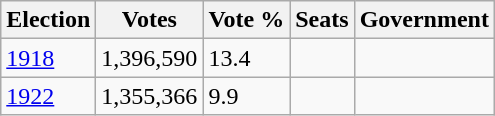<table class="wikitable">
<tr>
<th>Election</th>
<th>Votes</th>
<th>Vote %</th>
<th>Seats</th>
<th>Government</th>
</tr>
<tr>
<td><a href='#'>1918</a></td>
<td>1,396,590</td>
<td>13.4</td>
<td></td>
<td></td>
</tr>
<tr>
<td><a href='#'>1922</a></td>
<td>1,355,366</td>
<td>9.9</td>
<td></td>
<td></td>
</tr>
</table>
